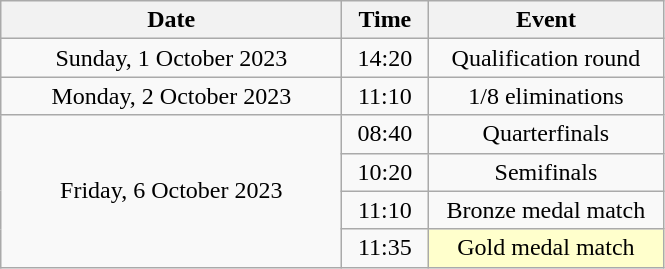<table class = "wikitable" style="text-align:center;">
<tr>
<th width=220>Date</th>
<th width=50>Time</th>
<th width=150>Event</th>
</tr>
<tr>
<td>Sunday, 1 October 2023</td>
<td>14:20</td>
<td>Qualification round</td>
</tr>
<tr>
<td>Monday, 2 October 2023</td>
<td>11:10</td>
<td>1/8 eliminations</td>
</tr>
<tr>
<td rowspan="4">Friday, 6 October 2023</td>
<td>08:40</td>
<td>Quarterfinals</td>
</tr>
<tr>
<td>10:20</td>
<td>Semifinals</td>
</tr>
<tr>
<td>11:10</td>
<td>Bronze medal match</td>
</tr>
<tr>
<td>11:35</td>
<td bgcolor=ffffcc>Gold medal match</td>
</tr>
</table>
